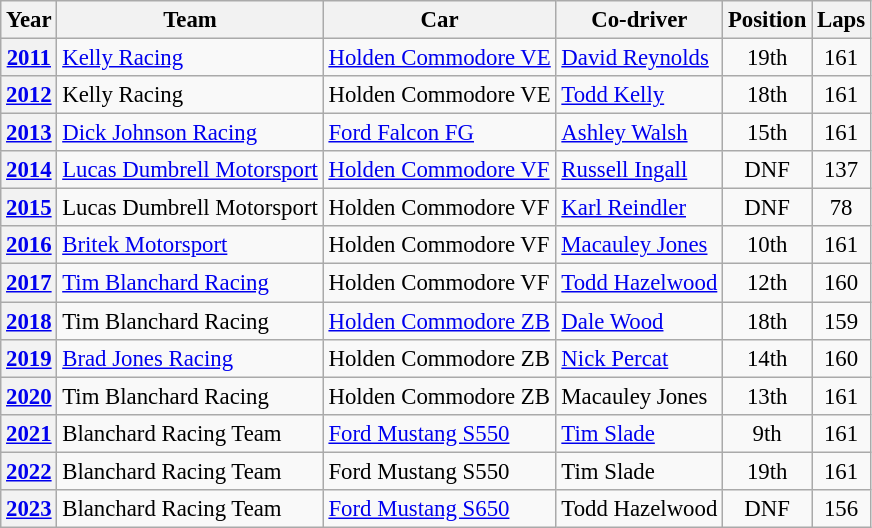<table class="wikitable" style="font-size: 95%;">
<tr>
<th>Year</th>
<th>Team</th>
<th>Car</th>
<th>Co-driver</th>
<th>Position</th>
<th>Laps</th>
</tr>
<tr>
<th><a href='#'>2011</a></th>
<td><a href='#'>Kelly Racing</a></td>
<td><a href='#'>Holden Commodore VE</a></td>
<td> <a href='#'>David Reynolds</a></td>
<td align="center">19th</td>
<td align="center">161</td>
</tr>
<tr>
<th><a href='#'>2012</a></th>
<td>Kelly Racing</td>
<td>Holden Commodore VE</td>
<td> <a href='#'>Todd Kelly</a></td>
<td align="center">18th</td>
<td align="center">161</td>
</tr>
<tr>
<th><a href='#'>2013</a></th>
<td><a href='#'>Dick Johnson Racing</a></td>
<td><a href='#'>Ford Falcon FG</a></td>
<td> <a href='#'>Ashley Walsh</a></td>
<td align="center">15th</td>
<td align="center">161</td>
</tr>
<tr>
<th><a href='#'>2014</a></th>
<td><a href='#'>Lucas Dumbrell Motorsport</a></td>
<td><a href='#'>Holden Commodore VF</a></td>
<td> <a href='#'>Russell Ingall</a></td>
<td align="center">DNF</td>
<td align="center">137</td>
</tr>
<tr>
<th><a href='#'>2015</a></th>
<td>Lucas Dumbrell Motorsport</td>
<td>Holden Commodore VF</td>
<td> <a href='#'>Karl Reindler</a></td>
<td align="center">DNF</td>
<td align="center">78</td>
</tr>
<tr>
<th><a href='#'>2016</a></th>
<td><a href='#'>Britek Motorsport</a></td>
<td>Holden Commodore VF</td>
<td> <a href='#'>Macauley Jones</a></td>
<td align="center">10th</td>
<td align="center">161</td>
</tr>
<tr>
<th><a href='#'>2017</a></th>
<td><a href='#'>Tim Blanchard Racing</a></td>
<td>Holden Commodore VF</td>
<td> <a href='#'>Todd Hazelwood</a></td>
<td align="center">12th</td>
<td align="center">160</td>
</tr>
<tr>
<th><a href='#'>2018</a></th>
<td>Tim Blanchard Racing</td>
<td><a href='#'>Holden Commodore ZB</a></td>
<td> <a href='#'>Dale Wood</a></td>
<td align="center">18th</td>
<td align="center">159</td>
</tr>
<tr>
<th><a href='#'>2019</a></th>
<td><a href='#'>Brad Jones Racing</a></td>
<td>Holden Commodore ZB</td>
<td> <a href='#'>Nick Percat</a></td>
<td align="center">14th</td>
<td align="center">160</td>
</tr>
<tr>
<th><a href='#'>2020</a></th>
<td>Tim Blanchard Racing</td>
<td>Holden Commodore ZB</td>
<td> Macauley Jones</td>
<td align="center">13th</td>
<td align="center">161</td>
</tr>
<tr>
<th><a href='#'>2021</a></th>
<td>Blanchard Racing Team</td>
<td><a href='#'>Ford Mustang S550</a></td>
<td> <a href='#'>Tim Slade</a></td>
<td align="center">9th</td>
<td align="center">161</td>
</tr>
<tr>
<th><a href='#'>2022</a></th>
<td>Blanchard Racing Team</td>
<td>Ford Mustang S550</td>
<td> Tim Slade</td>
<td style="text-align:center">19th</td>
<td style="text-align:center">161</td>
</tr>
<tr>
<th><a href='#'>2023</a></th>
<td>Blanchard Racing Team</td>
<td><a href='#'>Ford Mustang S650</a></td>
<td> Todd Hazelwood</td>
<td align="center">DNF</td>
<td align="center">156</td>
</tr>
</table>
